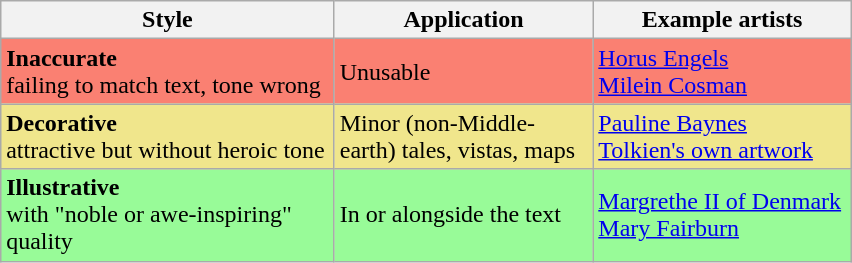<table class="wikitable" style="margin-left: auto; margin-right: auto; border: none;">
<tr>
<th scope="col" style="width: 215px;">Style</th>
<th scope="col" style="width: 165px;">Application</th>
<th scope="col" style="width: 165px;">Example artists</th>
</tr>
<tr>
<td style="background:Salmon;"><strong>Inaccurate</strong><br>failing to match text, tone wrong</td>
<td style="background:Salmon;">Unusable</td>
<td style="background:Salmon;"><a href='#'>Horus Engels</a><br><a href='#'>Milein Cosman</a></td>
</tr>
<tr>
<td style="background:Khaki;"><strong>Decorative</strong><br>attractive but without heroic tone</td>
<td style="background:Khaki;">Minor (non-Middle-earth) tales, vistas, maps</td>
<td style="background:Khaki;"><a href='#'>Pauline Baynes</a><br><a href='#'>Tolkien's own artwork</a></td>
</tr>
<tr>
<td style="background:PaleGreen;"><strong>Illustrative</strong><br>with "noble or awe-inspiring" quality</td>
<td style="background:PaleGreen;">In or alongside the text</td>
<td style="background:PaleGreen;"><a href='#'>Margrethe II of Denmark</a><br><a href='#'>Mary Fairburn</a></td>
</tr>
</table>
